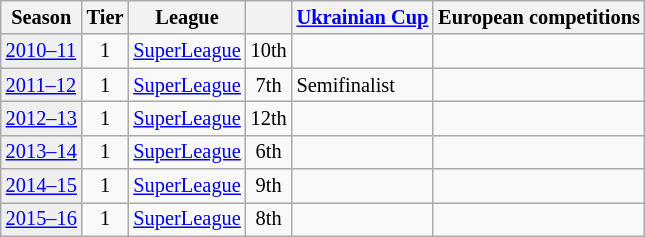<table class="wikitable" style="font-size:85%">
<tr bgcolor=>
<th>Season</th>
<th>Tier</th>
<th>League</th>
<th></th>
<th><a href='#'>Ukrainian Cup</a></th>
<th>European competitions</th>
</tr>
<tr>
<td style="background:#efefef;"><a href='#'>2010–11</a></td>
<td style="text-align:center;">1</td>
<td><a href='#'>SuperLeague</a></td>
<td style="text-align:center;">10th</td>
<td></td>
<td colspan=2></td>
</tr>
<tr>
<td style="background:#efefef;"><a href='#'>2011–12</a></td>
<td style="text-align:center;">1</td>
<td><a href='#'>SuperLeague</a></td>
<td style="text-align:center;">7th</td>
<td>Semifinalist</td>
<td colspan=2></td>
</tr>
<tr>
<td style="background:#efefef;"><a href='#'>2012–13</a></td>
<td style="text-align:center;">1</td>
<td><a href='#'>SuperLeague</a></td>
<td style="text-align:center;">12th</td>
<td></td>
<td colspan=2></td>
</tr>
<tr>
<td style="background:#efefef;"><a href='#'>2013–14</a></td>
<td style="text-align:center;">1</td>
<td><a href='#'>SuperLeague</a></td>
<td style="text-align:center;">6th</td>
<td></td>
<td colspan=2></td>
</tr>
<tr>
<td style="background:#efefef;"><a href='#'>2014–15</a></td>
<td style="text-align:center;">1</td>
<td><a href='#'>SuperLeague</a></td>
<td style="text-align:center;">9th</td>
<td></td>
<td colspan=2></td>
</tr>
<tr>
<td style="background:#efefef;"><a href='#'>2015–16</a></td>
<td style="text-align:center;">1</td>
<td><a href='#'>SuperLeague</a></td>
<td style="text-align:center;">8th</td>
<td></td>
<td colspan=2></td>
</tr>
</table>
